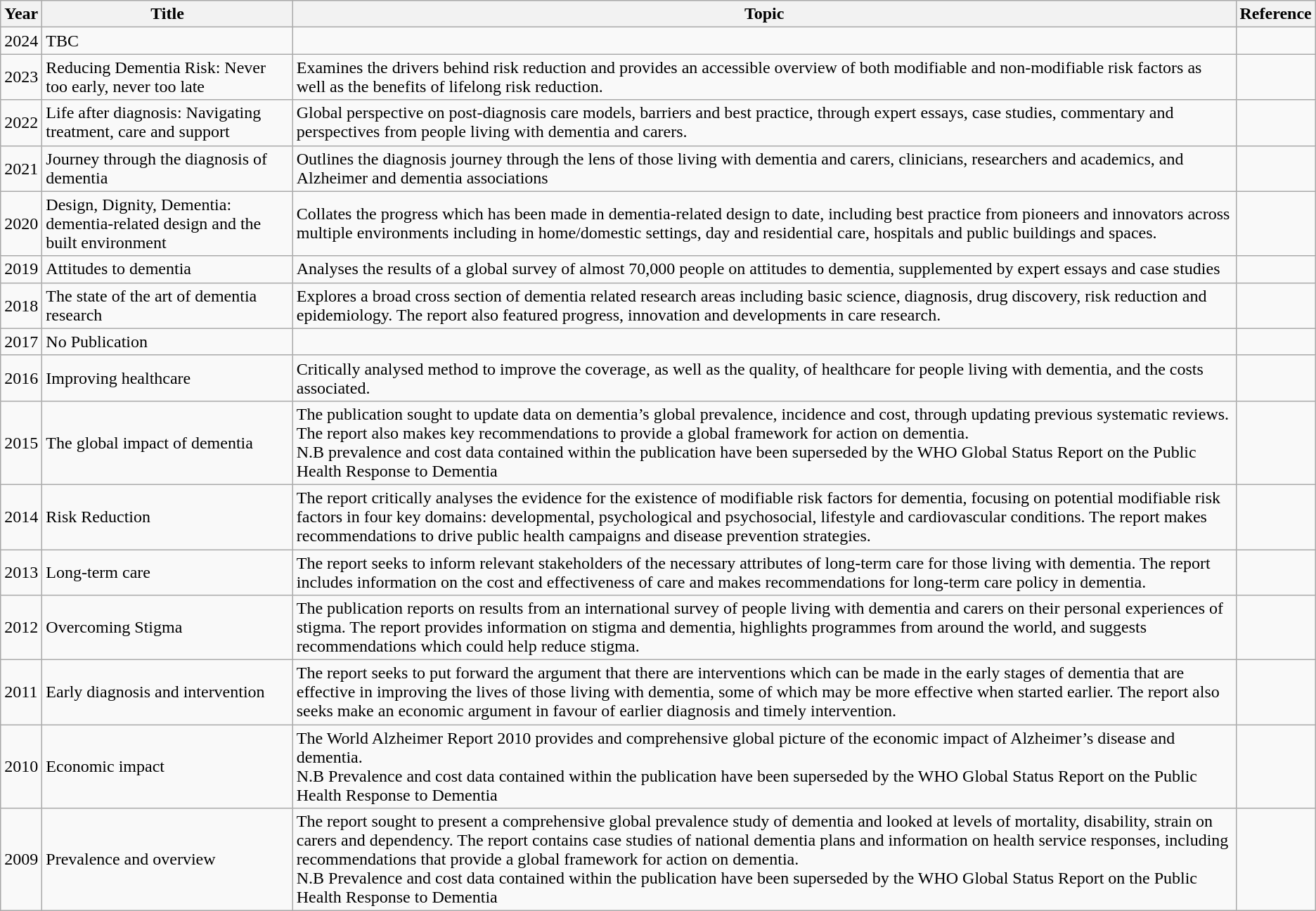<table class="wikitable">
<tr>
<th>Year</th>
<th>Title</th>
<th>Topic</th>
<th>Reference</th>
</tr>
<tr>
<td>2024</td>
<td>TBC</td>
<td></td>
<td></td>
</tr>
<tr>
<td>2023</td>
<td>Reducing Dementia Risk: Never too early, never too late</td>
<td>Examines the drivers behind risk reduction and provides an accessible overview of both modifiable and non-modifiable risk factors as well as the benefits of lifelong risk reduction.</td>
<td></td>
</tr>
<tr>
<td>2022</td>
<td>Life after diagnosis: Navigating treatment, care and support</td>
<td>Global perspective on post-diagnosis care models, barriers and best practice, through expert essays, case studies, commentary and perspectives from people living with dementia and carers.</td>
<td></td>
</tr>
<tr>
<td>2021</td>
<td>Journey through the diagnosis of dementia</td>
<td>Outlines the diagnosis journey through the lens of those living with dementia and carers, clinicians, researchers and academics, and Alzheimer and dementia associations</td>
<td></td>
</tr>
<tr>
<td>2020</td>
<td>Design, Dignity, Dementia: dementia-related design and the built environment</td>
<td>Collates the progress which has been made in dementia-related design to date, including best practice from pioneers and innovators across multiple environments including in home/domestic settings, day and residential care, hospitals and public buildings and spaces.</td>
<td></td>
</tr>
<tr>
<td>2019</td>
<td>Attitudes to dementia</td>
<td>Analyses the results of a global survey of almost 70,000 people on attitudes to dementia, supplemented by expert essays and case studies</td>
<td></td>
</tr>
<tr>
<td>2018</td>
<td>The state of the art of dementia research</td>
<td>Explores a broad cross section of dementia related research areas including basic science, diagnosis, drug discovery, risk reduction and epidemiology. The report also featured progress, innovation and developments in care research.</td>
<td></td>
</tr>
<tr>
<td>2017</td>
<td>No  Publication</td>
<td></td>
<td></td>
</tr>
<tr>
<td>2016</td>
<td>Improving healthcare</td>
<td>Critically analysed method to improve the coverage, as well as the quality, of healthcare for people living with dementia, and the costs associated.</td>
<td></td>
</tr>
<tr>
<td>2015</td>
<td>The global impact of dementia</td>
<td>The  publication sought to update data on dementia’s global prevalence, incidence and cost, through updating previous systematic reviews. The report also makes key recommendations to provide a global framework for action on dementia.<br>N.B prevalence and cost data contained within the publication have been superseded by the WHO Global Status Report on the Public Health Response to Dementia </td>
<td></td>
</tr>
<tr>
<td>2014</td>
<td>Risk Reduction</td>
<td>The report  critically analyses the evidence for the existence of modifiable risk factors  for dementia, focusing on potential modifiable risk factors in four key domains: developmental, psychological and psychosocial, lifestyle and cardiovascular conditions. The report makes recommendations to drive public  health campaigns and disease prevention strategies.</td>
<td></td>
</tr>
<tr>
<td>2013</td>
<td>Long-term care</td>
<td>The report seeks to inform relevant stakeholders of the necessary attributes of  long-term care for those living with dementia. The report includes information on the cost and effectiveness of care and makes recommendations  for long-term care policy in dementia.</td>
<td></td>
</tr>
<tr>
<td>2012</td>
<td>Overcoming Stigma</td>
<td>The  publication reports on results from an international survey of people living  with dementia and carers on their personal experiences of stigma. The report  provides information on stigma and dementia, highlights programmes from  around the world, and suggests recommendations which could help reduce  stigma.</td>
<td></td>
</tr>
<tr>
<td>2011</td>
<td>Early diagnosis and intervention</td>
<td>The report seeks to put forward the argument that there are interventions which can be made in the early stages of dementia that are effective in improving the lives of those living with dementia, some of which may be more effective when started earlier. The report also seeks make an economic argument in favour of  earlier diagnosis and timely intervention.</td>
<td></td>
</tr>
<tr>
<td>2010</td>
<td>Economic impact</td>
<td>The World Alzheimer Report 2010 provides and comprehensive global picture of the economic impact of Alzheimer’s disease and dementia.<br>N.B  Prevalence and cost data contained within the publication have been superseded by the WHO Global Status Report on the Public Health Response to Dementia </td>
<td></td>
</tr>
<tr>
<td>2009</td>
<td>Prevalence and overview</td>
<td>The report sought to present a comprehensive global prevalence study of dementia and looked at levels of mortality, disability, strain on carers and dependency. The report contains case studies of national dementia plans and information on health service responses, including recommendations that provide a global framework for action on dementia.<br>N.B Prevalence and cost data contained within the publication have been superseded by the WHO Global Status Report on the Public Health Response to Dementia </td>
<td></td>
</tr>
</table>
